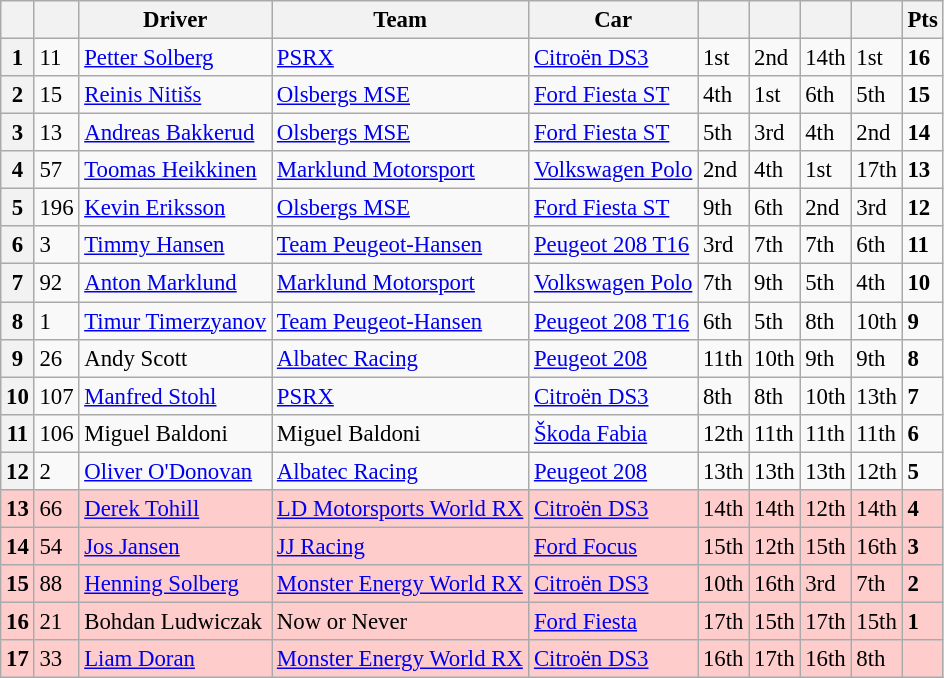<table class=wikitable style="font-size:95%">
<tr>
<th></th>
<th></th>
<th>Driver</th>
<th>Team</th>
<th>Car</th>
<th></th>
<th></th>
<th></th>
<th></th>
<th>Pts</th>
</tr>
<tr>
<th>1</th>
<td>11</td>
<td> <a href='#'>Petter Solberg</a></td>
<td><a href='#'>PSRX</a></td>
<td><a href='#'>Citroën DS3</a></td>
<td>1st</td>
<td>2nd</td>
<td>14th</td>
<td>1st</td>
<td><strong>16</strong></td>
</tr>
<tr>
<th>2</th>
<td>15</td>
<td> <a href='#'>Reinis Nitišs</a></td>
<td><a href='#'>Olsbergs MSE</a></td>
<td><a href='#'>Ford Fiesta ST</a></td>
<td>4th</td>
<td>1st</td>
<td>6th</td>
<td>5th</td>
<td><strong>15</strong></td>
</tr>
<tr>
<th>3</th>
<td>13</td>
<td> <a href='#'>Andreas Bakkerud</a></td>
<td><a href='#'>Olsbergs MSE</a></td>
<td><a href='#'>Ford Fiesta ST</a></td>
<td>5th</td>
<td>3rd</td>
<td>4th</td>
<td>2nd</td>
<td><strong>14</strong></td>
</tr>
<tr>
<th>4</th>
<td>57</td>
<td> <a href='#'>Toomas Heikkinen</a></td>
<td><a href='#'>Marklund Motorsport</a></td>
<td><a href='#'>Volkswagen Polo</a></td>
<td>2nd</td>
<td>4th</td>
<td>1st</td>
<td>17th</td>
<td><strong>13</strong></td>
</tr>
<tr>
<th>5</th>
<td>196</td>
<td> <a href='#'>Kevin Eriksson</a></td>
<td><a href='#'>Olsbergs MSE</a></td>
<td><a href='#'>Ford Fiesta ST</a></td>
<td>9th</td>
<td>6th</td>
<td>2nd</td>
<td>3rd</td>
<td><strong>12</strong></td>
</tr>
<tr>
<th>6</th>
<td>3</td>
<td> <a href='#'>Timmy Hansen</a></td>
<td><a href='#'>Team Peugeot-Hansen</a></td>
<td><a href='#'>Peugeot 208 T16</a></td>
<td>3rd</td>
<td>7th</td>
<td>7th</td>
<td>6th</td>
<td><strong>11</strong></td>
</tr>
<tr>
<th>7</th>
<td>92</td>
<td> <a href='#'>Anton Marklund</a></td>
<td><a href='#'>Marklund Motorsport</a></td>
<td><a href='#'>Volkswagen Polo</a></td>
<td>7th</td>
<td>9th</td>
<td>5th</td>
<td>4th</td>
<td><strong>10</strong></td>
</tr>
<tr>
<th>8</th>
<td>1</td>
<td> <a href='#'>Timur Timerzyanov</a></td>
<td><a href='#'>Team Peugeot-Hansen</a></td>
<td><a href='#'>Peugeot 208 T16</a></td>
<td>6th</td>
<td>5th</td>
<td>8th</td>
<td>10th</td>
<td><strong>9</strong></td>
</tr>
<tr>
<th>9</th>
<td>26</td>
<td> Andy Scott</td>
<td><a href='#'>Albatec Racing</a></td>
<td><a href='#'>Peugeot 208</a></td>
<td>11th</td>
<td>10th</td>
<td>9th</td>
<td>9th</td>
<td><strong>8</strong></td>
</tr>
<tr>
<th>10</th>
<td>107</td>
<td> <a href='#'>Manfred Stohl</a></td>
<td><a href='#'>PSRX</a></td>
<td><a href='#'>Citroën DS3</a></td>
<td>8th</td>
<td>8th</td>
<td>10th</td>
<td>13th</td>
<td><strong>7</strong></td>
</tr>
<tr>
<th>11</th>
<td>106</td>
<td> Miguel Baldoni</td>
<td>Miguel Baldoni</td>
<td><a href='#'>Škoda Fabia</a></td>
<td>12th</td>
<td>11th</td>
<td>11th</td>
<td>11th</td>
<td><strong>6</strong></td>
</tr>
<tr>
<th>12</th>
<td>2</td>
<td> <a href='#'>Oliver O'Donovan</a></td>
<td><a href='#'>Albatec Racing</a></td>
<td><a href='#'>Peugeot 208</a></td>
<td>13th</td>
<td>13th</td>
<td>13th</td>
<td>12th</td>
<td><strong>5</strong></td>
</tr>
<tr>
<th style="background:#ffcccc;">13</th>
<td style="background:#ffcccc;">66</td>
<td style="background:#ffcccc;"> <a href='#'>Derek Tohill</a></td>
<td style="background:#ffcccc;"><a href='#'>LD Motorsports World RX</a></td>
<td style="background:#ffcccc;"><a href='#'>Citroën DS3</a></td>
<td style="background:#ffcccc;">14th</td>
<td style="background:#ffcccc;">14th</td>
<td style="background:#ffcccc;">12th</td>
<td style="background:#ffcccc;">14th</td>
<td style="background:#ffcccc;"><strong>4</strong></td>
</tr>
<tr>
<th style="background:#ffcccc;">14</th>
<td style="background:#ffcccc;">54</td>
<td style="background:#ffcccc;"> <a href='#'>Jos Jansen</a></td>
<td style="background:#ffcccc;"><a href='#'>JJ Racing</a></td>
<td style="background:#ffcccc;"><a href='#'>Ford Focus</a></td>
<td style="background:#ffcccc;">15th</td>
<td style="background:#ffcccc;">12th</td>
<td style="background:#ffcccc;">15th</td>
<td style="background:#ffcccc;">16th</td>
<td style="background:#ffcccc;"><strong>3</strong></td>
</tr>
<tr>
<th style="background:#ffcccc;">15</th>
<td style="background:#ffcccc;">88</td>
<td style="background:#ffcccc;"> <a href='#'>Henning Solberg</a></td>
<td style="background:#ffcccc;"><a href='#'>Monster Energy World RX</a></td>
<td style="background:#ffcccc;"><a href='#'>Citroën DS3</a></td>
<td style="background:#ffcccc;">10th</td>
<td style="background:#ffcccc;">16th</td>
<td style="background:#ffcccc;">3rd</td>
<td style="background:#ffcccc;">7th</td>
<td style="background:#ffcccc;"><strong>2</strong></td>
</tr>
<tr>
<th style="background:#ffcccc;">16</th>
<td style="background:#ffcccc;">21</td>
<td style="background:#ffcccc;"> Bohdan Ludwiczak</td>
<td style="background:#ffcccc;">Now or Never</td>
<td style="background:#ffcccc;"><a href='#'>Ford Fiesta</a></td>
<td style="background:#ffcccc;">17th</td>
<td style="background:#ffcccc;">15th</td>
<td style="background:#ffcccc;">17th</td>
<td style="background:#ffcccc;">15th</td>
<td style="background:#ffcccc;"><strong>1</strong></td>
</tr>
<tr>
<th style="background:#ffcccc;">17</th>
<td style="background:#ffcccc;">33</td>
<td style="background:#ffcccc;"> <a href='#'>Liam Doran</a></td>
<td style="background:#ffcccc;"><a href='#'>Monster Energy World RX</a></td>
<td style="background:#ffcccc;"><a href='#'>Citroën DS3</a></td>
<td style="background:#ffcccc;">16th</td>
<td style="background:#ffcccc;">17th</td>
<td style="background:#ffcccc;">16th</td>
<td style="background:#ffcccc;">8th</td>
<td style="background:#ffcccc;"></td>
</tr>
</table>
